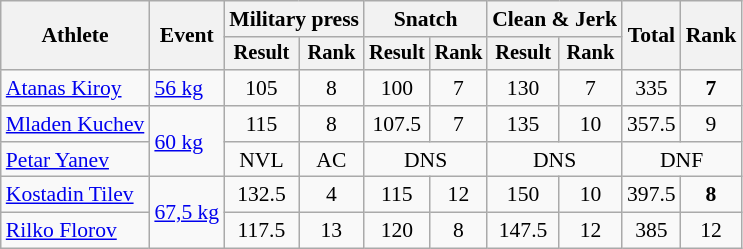<table class="wikitable" style="font-size:90%">
<tr>
<th rowspan="2">Athlete</th>
<th rowspan="2">Event</th>
<th colspan="2">Military press</th>
<th colspan="2">Snatch</th>
<th colspan="2">Clean & Jerk</th>
<th rowspan="2">Total</th>
<th rowspan="2">Rank</th>
</tr>
<tr style="font-size:95%">
<th>Result</th>
<th>Rank</th>
<th>Result</th>
<th>Rank</th>
<th>Result</th>
<th>Rank</th>
</tr>
<tr align=center>
<td align=left><a href='#'>Atanas Kiroy</a></td>
<td style="text-align:left;" rowspan="1"><a href='#'>56 kg</a></td>
<td>105</td>
<td>8</td>
<td>100</td>
<td>7</td>
<td>130</td>
<td>7</td>
<td>335</td>
<td><strong>7</strong></td>
</tr>
<tr align=center>
<td align=left><a href='#'>Mladen Kuchev</a></td>
<td style="text-align:left;" rowspan="2"><a href='#'>60 kg</a></td>
<td>115</td>
<td>8</td>
<td>107.5</td>
<td>7</td>
<td>135</td>
<td>10</td>
<td>357.5</td>
<td>9</td>
</tr>
<tr align=center>
<td align=left><a href='#'>Petar Yanev</a></td>
<td>NVL</td>
<td>AC</td>
<td style="text-align:center;" colspan="2">DNS</td>
<td style="text-align:center;" colspan="2">DNS</td>
<td style="text-align:center;" colspan="2">DNF</td>
</tr>
<tr align=center>
<td align=left><a href='#'>Kostadin Tilev</a></td>
<td style="text-align:left;" rowspan="2"><a href='#'>67,5 kg</a></td>
<td>132.5</td>
<td>4</td>
<td>115</td>
<td>12</td>
<td>150</td>
<td>10</td>
<td>397.5</td>
<td><strong>8</strong></td>
</tr>
<tr align=center>
<td align=left><a href='#'>Rilko Florov</a></td>
<td>117.5</td>
<td>13</td>
<td>120</td>
<td>8</td>
<td>147.5</td>
<td>12</td>
<td>385</td>
<td>12</td>
</tr>
</table>
